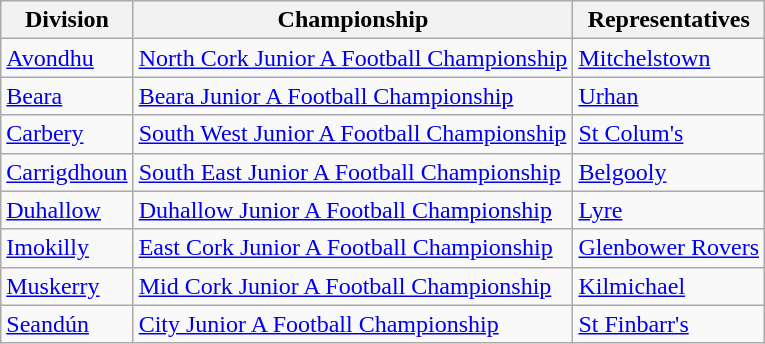<table class="wikitable">
<tr>
<th>Division</th>
<th>Championship</th>
<th>Representatives</th>
</tr>
<tr>
<td><a href='#'>Avondhu</a></td>
<td><a href='#'>North Cork Junior A Football Championship</a></td>
<td><a href='#'>Mitchelstown</a></td>
</tr>
<tr>
<td><a href='#'>Beara</a></td>
<td><a href='#'>Beara Junior A Football Championship</a></td>
<td><a href='#'>Urhan</a></td>
</tr>
<tr>
<td><a href='#'>Carbery</a></td>
<td><a href='#'>South West Junior A Football Championship</a></td>
<td><a href='#'>St Colum's</a></td>
</tr>
<tr>
<td><a href='#'>Carrigdhoun</a></td>
<td><a href='#'>South East Junior A Football Championship</a></td>
<td><a href='#'>Belgooly</a></td>
</tr>
<tr>
<td><a href='#'>Duhallow</a></td>
<td><a href='#'>Duhallow Junior A Football Championship</a></td>
<td><a href='#'>Lyre</a></td>
</tr>
<tr>
<td><a href='#'>Imokilly</a></td>
<td><a href='#'>East Cork Junior A Football Championship</a></td>
<td><a href='#'>Glenbower Rovers</a></td>
</tr>
<tr>
<td><a href='#'>Muskerry</a></td>
<td><a href='#'>Mid Cork Junior A Football Championship</a></td>
<td><a href='#'>Kilmichael</a></td>
</tr>
<tr>
<td><a href='#'>Seandún</a></td>
<td><a href='#'>City Junior A Football Championship</a></td>
<td><a href='#'>St Finbarr's</a></td>
</tr>
</table>
